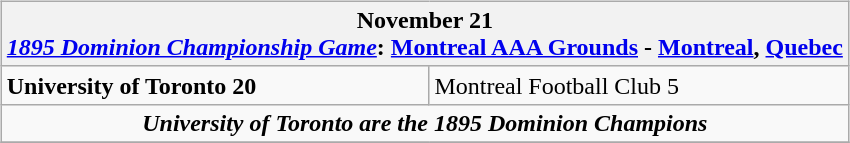<table cellspacing="10">
<tr>
<td valign="top"><br><table class="wikitable">
<tr>
<th bgcolor="#DDDDDD" colspan="4">November 21<br><a href='#'><em>1895 Dominion Championship Game</em></a>: <a href='#'>Montreal AAA Grounds</a> - <a href='#'>Montreal</a>, <a href='#'>Quebec</a></th>
</tr>
<tr>
<td><strong>University of Toronto 20</strong></td>
<td>Montreal Football Club 5</td>
</tr>
<tr>
<td align="center" colspan="4"><strong><em>University of Toronto are the 1895 Dominion Champions</em></strong></td>
</tr>
<tr>
</tr>
</table>
</td>
</tr>
</table>
